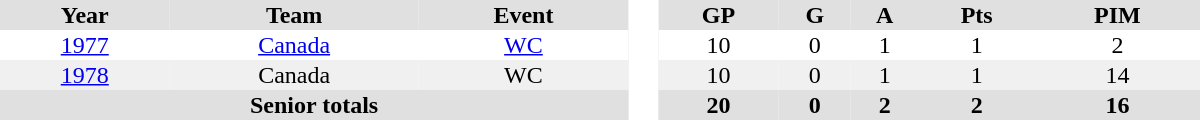<table border="0" cellpadding="1" cellspacing="0" style="text-align:center; width:50em">
<tr ALIGN="center" bgcolor="#e0e0e0">
<th>Year</th>
<th>Team</th>
<th>Event</th>
<th rowspan="99" bgcolor="#ffffff"> </th>
<th>GP</th>
<th>G</th>
<th>A</th>
<th>Pts</th>
<th>PIM</th>
</tr>
<tr>
<td><a href='#'>1977</a></td>
<td><a href='#'>Canada</a></td>
<td><a href='#'>WC</a></td>
<td>10</td>
<td>0</td>
<td>1</td>
<td>1</td>
<td>2</td>
</tr>
<tr bgcolor="#f0f0f0">
<td><a href='#'>1978</a></td>
<td>Canada</td>
<td>WC</td>
<td>10</td>
<td>0</td>
<td>1</td>
<td>1</td>
<td>14</td>
</tr>
<tr bgcolor="#e0e0e0">
<th colspan=3>Senior totals</th>
<th>20</th>
<th>0</th>
<th>2</th>
<th>2</th>
<th>16</th>
</tr>
</table>
